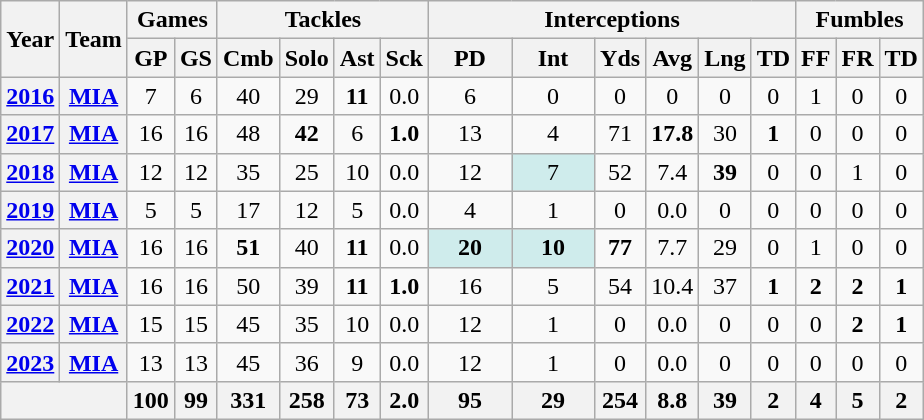<table class="wikitable" style="text-align:center;">
<tr>
<th rowspan="2">Year</th>
<th rowspan="2">Team</th>
<th colspan="2">Games</th>
<th colspan="4">Tackles</th>
<th colspan="6">Interceptions</th>
<th colspan="3">Fumbles</th>
</tr>
<tr>
<th>GP</th>
<th>GS</th>
<th>Cmb</th>
<th>Solo</th>
<th>Ast</th>
<th>Sck</th>
<th>PD</th>
<th>Int</th>
<th>Yds</th>
<th>Avg</th>
<th>Lng</th>
<th>TD</th>
<th>FF</th>
<th>FR</th>
<th>TD</th>
</tr>
<tr>
<th><a href='#'>2016</a></th>
<th><a href='#'>MIA</a></th>
<td>7</td>
<td>6</td>
<td>40</td>
<td>29</td>
<td><strong>11</strong></td>
<td>0.0</td>
<td>6</td>
<td>0</td>
<td>0</td>
<td>0</td>
<td>0</td>
<td>0</td>
<td>1</td>
<td>0</td>
<td>0</td>
</tr>
<tr>
<th><a href='#'>2017</a></th>
<th><a href='#'>MIA</a></th>
<td>16</td>
<td>16</td>
<td>48</td>
<td><strong>42</strong></td>
<td>6</td>
<td><strong>1.0</strong></td>
<td>13</td>
<td>4</td>
<td>71</td>
<td><strong>17.8</strong></td>
<td>30</td>
<td><strong>1</strong></td>
<td>0</td>
<td>0</td>
<td>0</td>
</tr>
<tr>
<th><a href='#'>2018</a></th>
<th><a href='#'>MIA</a></th>
<td>12</td>
<td>12</td>
<td>35</td>
<td>25</td>
<td>10</td>
<td>0.0</td>
<td>12</td>
<td style="background:#cfecec; width:3em;">7</td>
<td>52</td>
<td>7.4</td>
<td><strong>39</strong></td>
<td>0</td>
<td>0</td>
<td>1</td>
<td>0</td>
</tr>
<tr>
<th><a href='#'>2019</a></th>
<th><a href='#'>MIA</a></th>
<td>5</td>
<td>5</td>
<td>17</td>
<td>12</td>
<td>5</td>
<td>0.0</td>
<td>4</td>
<td>1</td>
<td>0</td>
<td>0.0</td>
<td>0</td>
<td>0</td>
<td>0</td>
<td>0</td>
<td>0</td>
</tr>
<tr>
<th><a href='#'>2020</a></th>
<th><a href='#'>MIA</a></th>
<td>16</td>
<td>16</td>
<td><strong>51</strong></td>
<td>40</td>
<td><strong>11</strong></td>
<td>0.0</td>
<td style="background:#cfecec; width:3em;"><strong>20</strong></td>
<td style="background:#cfecec; width:3em;"><strong>10</strong></td>
<td><strong>77</strong></td>
<td>7.7</td>
<td>29</td>
<td>0</td>
<td>1</td>
<td>0</td>
<td>0</td>
</tr>
<tr>
<th><a href='#'>2021</a></th>
<th><a href='#'>MIA</a></th>
<td>16</td>
<td>16</td>
<td>50</td>
<td>39</td>
<td><strong>11</strong></td>
<td><strong>1.0</strong></td>
<td>16</td>
<td>5</td>
<td>54</td>
<td>10.4</td>
<td>37</td>
<td><strong>1</strong></td>
<td><strong>2</strong></td>
<td><strong>2</strong></td>
<td><strong>1</strong></td>
</tr>
<tr>
<th><a href='#'>2022</a></th>
<th><a href='#'>MIA</a></th>
<td>15</td>
<td>15</td>
<td>45</td>
<td>35</td>
<td>10</td>
<td>0.0</td>
<td>12</td>
<td>1</td>
<td>0</td>
<td>0.0</td>
<td>0</td>
<td>0</td>
<td>0</td>
<td><strong>2</strong></td>
<td><strong>1</strong></td>
</tr>
<tr>
<th><a href='#'>2023</a></th>
<th><a href='#'>MIA</a></th>
<td>13</td>
<td>13</td>
<td>45</td>
<td>36</td>
<td>9</td>
<td>0.0</td>
<td>12</td>
<td>1</td>
<td>0</td>
<td>0.0</td>
<td>0</td>
<td>0</td>
<td>0</td>
<td>0</td>
<td>0</td>
</tr>
<tr>
<th colspan="2"></th>
<th>100</th>
<th>99</th>
<th>331</th>
<th>258</th>
<th>73</th>
<th>2.0</th>
<th>95</th>
<th>29</th>
<th>254</th>
<th>8.8</th>
<th>39</th>
<th>2</th>
<th>4</th>
<th>5</th>
<th>2</th>
</tr>
</table>
